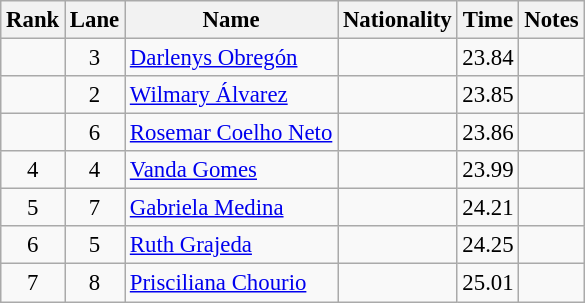<table class="wikitable sortable" style="text-align:center;font-size:95%">
<tr>
<th>Rank</th>
<th>Lane</th>
<th>Name</th>
<th>Nationality</th>
<th>Time</th>
<th>Notes</th>
</tr>
<tr>
<td></td>
<td>3</td>
<td align=left><a href='#'>Darlenys Obregón</a></td>
<td align=left></td>
<td>23.84</td>
<td></td>
</tr>
<tr>
<td></td>
<td>2</td>
<td align=left><a href='#'>Wilmary Álvarez</a></td>
<td align=left></td>
<td>23.85</td>
<td></td>
</tr>
<tr>
<td></td>
<td>6</td>
<td align=left><a href='#'>Rosemar Coelho Neto</a></td>
<td align=left></td>
<td>23.86</td>
<td></td>
</tr>
<tr>
<td>4</td>
<td>4</td>
<td align=left><a href='#'>Vanda Gomes</a></td>
<td align=left></td>
<td>23.99</td>
<td></td>
</tr>
<tr>
<td>5</td>
<td>7</td>
<td align=left><a href='#'>Gabriela Medina</a></td>
<td align=left></td>
<td>24.21</td>
<td></td>
</tr>
<tr>
<td>6</td>
<td>5</td>
<td align=left><a href='#'>Ruth Grajeda</a></td>
<td align=left></td>
<td>24.25</td>
<td></td>
</tr>
<tr>
<td>7</td>
<td>8</td>
<td align=left><a href='#'>Prisciliana Chourio</a></td>
<td align=left></td>
<td>25.01</td>
<td></td>
</tr>
</table>
